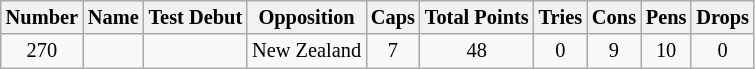<table class="wikitable sortable" style="font-size:85%;">
<tr>
<th>Number</th>
<th>Name</th>
<th>Test Debut</th>
<th>Opposition</th>
<th>Caps</th>
<th>Total Points</th>
<th>Tries</th>
<th>Cons</th>
<th>Pens</th>
<th>Drops</th>
</tr>
<tr>
<td align=center>270</td>
<td></td>
<td align=center></td>
<td align=center>New Zealand</td>
<td align=center>7</td>
<td align=center>48</td>
<td align=center>0</td>
<td align=center>9</td>
<td align=center>10</td>
<td align=center>0</td>
</tr>
</table>
